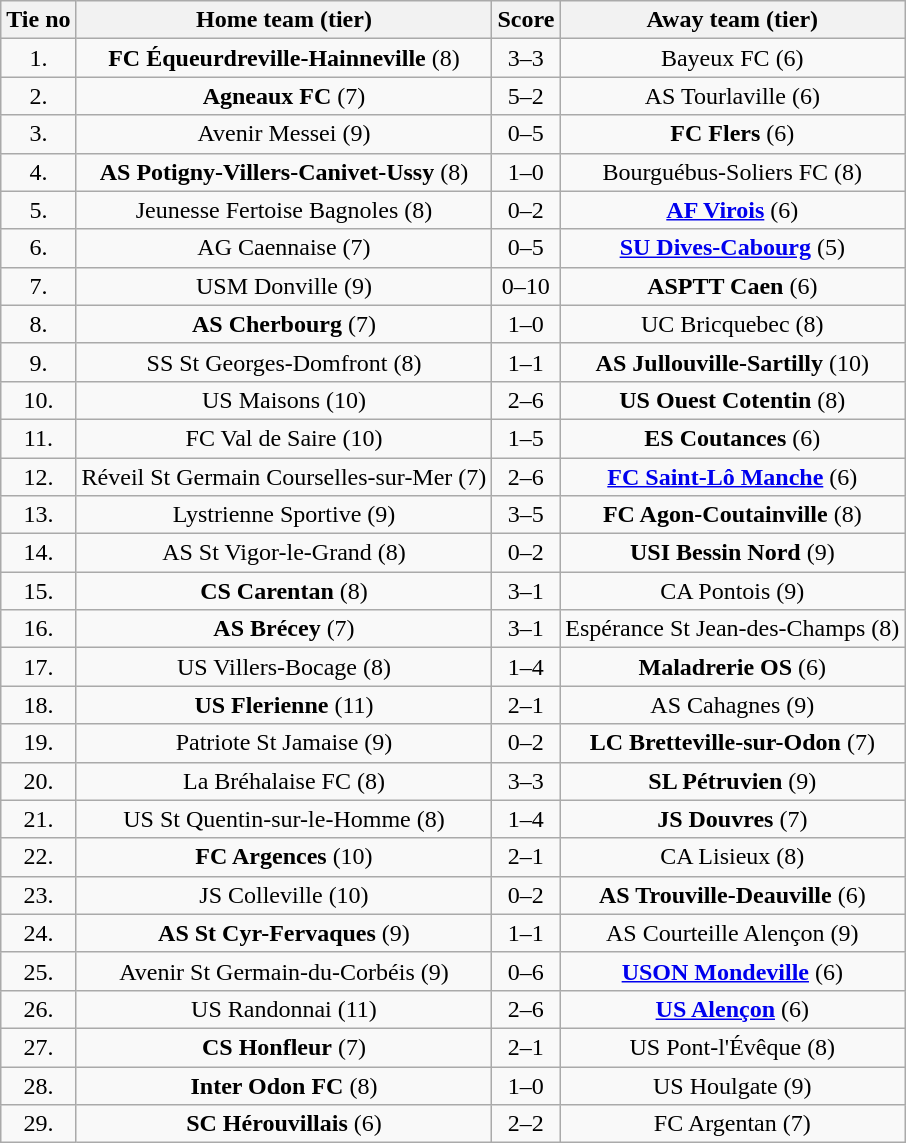<table class="wikitable" style="text-align: center">
<tr>
<th>Tie no</th>
<th>Home team (tier)</th>
<th>Score</th>
<th>Away team (tier)</th>
</tr>
<tr>
<td>1.</td>
<td><strong>FC Équeurdreville-Hainneville</strong> (8)</td>
<td>3–3 </td>
<td>Bayeux FC (6)</td>
</tr>
<tr>
<td>2.</td>
<td><strong>Agneaux FC</strong> (7)</td>
<td>5–2</td>
<td>AS Tourlaville (6)</td>
</tr>
<tr>
<td>3.</td>
<td>Avenir Messei (9)</td>
<td>0–5</td>
<td><strong>FC Flers</strong> (6)</td>
</tr>
<tr>
<td>4.</td>
<td><strong>AS Potigny-Villers-Canivet-Ussy</strong> (8)</td>
<td>1–0</td>
<td>Bourguébus-Soliers FC (8)</td>
</tr>
<tr>
<td>5.</td>
<td>Jeunesse Fertoise Bagnoles (8)</td>
<td>0–2</td>
<td><strong><a href='#'>AF Virois</a></strong> (6)</td>
</tr>
<tr>
<td>6.</td>
<td>AG Caennaise (7)</td>
<td>0–5</td>
<td><strong><a href='#'>SU Dives-Cabourg</a></strong> (5)</td>
</tr>
<tr>
<td>7.</td>
<td>USM Donville (9)</td>
<td>0–10</td>
<td><strong>ASPTT Caen</strong> (6)</td>
</tr>
<tr>
<td>8.</td>
<td><strong>AS Cherbourg</strong> (7)</td>
<td>1–0</td>
<td>UC Bricquebec (8)</td>
</tr>
<tr>
<td>9.</td>
<td>SS St Georges-Domfront (8)</td>
<td>1–1 </td>
<td><strong>AS Jullouville-Sartilly</strong> (10)</td>
</tr>
<tr>
<td>10.</td>
<td>US Maisons (10)</td>
<td>2–6</td>
<td><strong>US Ouest Cotentin</strong> (8)</td>
</tr>
<tr>
<td>11.</td>
<td>FC Val de Saire (10)</td>
<td>1–5</td>
<td><strong>ES Coutances</strong> (6)</td>
</tr>
<tr>
<td>12.</td>
<td>Réveil St Germain Courselles-sur-Mer (7)</td>
<td>2–6</td>
<td><strong><a href='#'>FC Saint-Lô Manche</a></strong> (6)</td>
</tr>
<tr>
<td>13.</td>
<td>Lystrienne Sportive (9)</td>
<td>3–5</td>
<td><strong>FC Agon-Coutainville</strong> (8)</td>
</tr>
<tr>
<td>14.</td>
<td>AS St Vigor-le-Grand (8)</td>
<td>0–2</td>
<td><strong>USI Bessin Nord</strong> (9)</td>
</tr>
<tr>
<td>15.</td>
<td><strong>CS Carentan</strong> (8)</td>
<td>3–1</td>
<td>CA Pontois (9)</td>
</tr>
<tr>
<td>16.</td>
<td><strong>AS Brécey</strong> (7)</td>
<td>3–1</td>
<td>Espérance St Jean-des-Champs (8)</td>
</tr>
<tr>
<td>17.</td>
<td>US Villers-Bocage (8)</td>
<td>1–4</td>
<td><strong>Maladrerie OS</strong> (6)</td>
</tr>
<tr>
<td>18.</td>
<td><strong>US Flerienne</strong> (11)</td>
<td>2–1</td>
<td>AS Cahagnes (9)</td>
</tr>
<tr>
<td>19.</td>
<td>Patriote St Jamaise (9)</td>
<td>0–2</td>
<td><strong>LC Bretteville-sur-Odon</strong> (7)</td>
</tr>
<tr>
<td>20.</td>
<td>La Bréhalaise FC (8)</td>
<td>3–3 </td>
<td><strong>SL Pétruvien</strong> (9)</td>
</tr>
<tr>
<td>21.</td>
<td>US St Quentin-sur-le-Homme (8)</td>
<td>1–4</td>
<td><strong>JS Douvres</strong> (7)</td>
</tr>
<tr>
<td>22.</td>
<td><strong>FC Argences</strong> (10)</td>
<td>2–1</td>
<td>CA Lisieux (8)</td>
</tr>
<tr>
<td>23.</td>
<td>JS Colleville (10)</td>
<td>0–2</td>
<td><strong>AS Trouville-Deauville</strong> (6)</td>
</tr>
<tr>
<td>24.</td>
<td><strong>AS St Cyr-Fervaques </strong> (9)</td>
<td>1–1 </td>
<td>AS Courteille Alençon (9)</td>
</tr>
<tr>
<td>25.</td>
<td>Avenir St Germain-du-Corbéis (9)</td>
<td>0–6</td>
<td><strong><a href='#'>USON Mondeville</a></strong> (6)</td>
</tr>
<tr>
<td>26.</td>
<td>US Randonnai (11)</td>
<td>2–6</td>
<td><strong><a href='#'>US Alençon</a></strong> (6)</td>
</tr>
<tr>
<td>27.</td>
<td><strong>CS Honfleur</strong> (7)</td>
<td>2–1</td>
<td>US Pont-l'Évêque (8)</td>
</tr>
<tr>
<td>28.</td>
<td><strong>Inter Odon FC</strong> (8)</td>
<td>1–0</td>
<td>US Houlgate (9)</td>
</tr>
<tr>
<td>29.</td>
<td><strong>SC Hérouvillais</strong> (6)</td>
<td>2–2 </td>
<td>FC Argentan (7)</td>
</tr>
</table>
